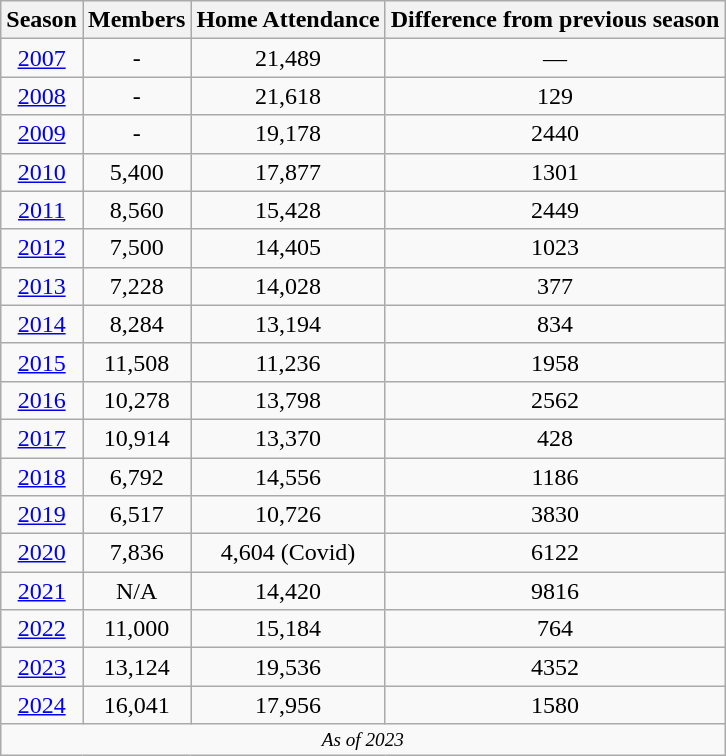<table class="wikitable" style="float:left; margin-right:20px; text-align: center;">
<tr>
<th>Season</th>
<th>Members</th>
<th>Home Attendance</th>
<th>Difference from previous season</th>
</tr>
<tr>
<td><a href='#'>2007</a></td>
<td>-</td>
<td>21,489</td>
<td>—</td>
</tr>
<tr>
<td><a href='#'>2008</a></td>
<td>-</td>
<td>21,618</td>
<td> 129</td>
</tr>
<tr>
<td><a href='#'>2009</a></td>
<td>-</td>
<td>19,178</td>
<td> 2440</td>
</tr>
<tr>
<td><a href='#'>2010</a></td>
<td>5,400</td>
<td>17,877</td>
<td> 1301</td>
</tr>
<tr>
<td><a href='#'>2011</a></td>
<td>8,560</td>
<td>15,428</td>
<td> 2449</td>
</tr>
<tr>
<td><a href='#'>2012</a></td>
<td>7,500</td>
<td>14,405</td>
<td> 1023</td>
</tr>
<tr>
<td><a href='#'>2013</a></td>
<td>7,228</td>
<td>14,028</td>
<td> 377</td>
</tr>
<tr>
<td><a href='#'>2014</a></td>
<td>8,284</td>
<td>13,194</td>
<td> 834</td>
</tr>
<tr>
<td><a href='#'>2015</a></td>
<td>11,508</td>
<td>11,236</td>
<td> 1958</td>
</tr>
<tr>
<td><a href='#'>2016</a></td>
<td>10,278</td>
<td>13,798</td>
<td> 2562</td>
</tr>
<tr>
<td><a href='#'>2017</a></td>
<td>10,914</td>
<td>13,370</td>
<td> 428</td>
</tr>
<tr>
<td><a href='#'>2018</a></td>
<td>6,792</td>
<td>14,556</td>
<td> 1186</td>
</tr>
<tr>
<td><a href='#'>2019</a></td>
<td>6,517</td>
<td>10,726</td>
<td> 3830</td>
</tr>
<tr>
<td><a href='#'>2020</a></td>
<td>7,836</td>
<td>4,604 (Covid)</td>
<td> 6122</td>
</tr>
<tr>
<td><a href='#'>2021</a></td>
<td>N/A</td>
<td>14,420</td>
<td> 9816</td>
</tr>
<tr>
<td><a href='#'>2022</a></td>
<td>11,000</td>
<td>15,184</td>
<td> 764</td>
</tr>
<tr>
<td><a href='#'>2023</a></td>
<td>13,124</td>
<td>19,536</td>
<td> 4352</td>
</tr>
<tr>
<td><a href='#'>2024</a></td>
<td>16,041</td>
<td>17,956</td>
<td> 1580</td>
</tr>
<tr>
<td colspan="4" style="border-bottom: none; border-left: none; border-right: none; font-size:80%; text-align:center"><em>As of 2023</em></td>
</tr>
</table>
